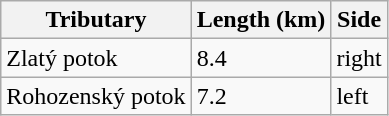<table class="wikitable">
<tr>
<th>Tributary</th>
<th>Length (km)</th>
<th>Side</th>
</tr>
<tr>
<td>Zlatý potok</td>
<td>8.4</td>
<td>right</td>
</tr>
<tr>
<td>Rohozenský potok</td>
<td>7.2</td>
<td>left</td>
</tr>
</table>
